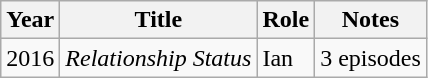<table class="wikitable sortable">
<tr>
<th>Year</th>
<th>Title</th>
<th>Role</th>
<th class="unsortable">Notes</th>
</tr>
<tr>
<td>2016</td>
<td><em>Relationship Status</em></td>
<td>Ian</td>
<td>3 episodes</td>
</tr>
</table>
